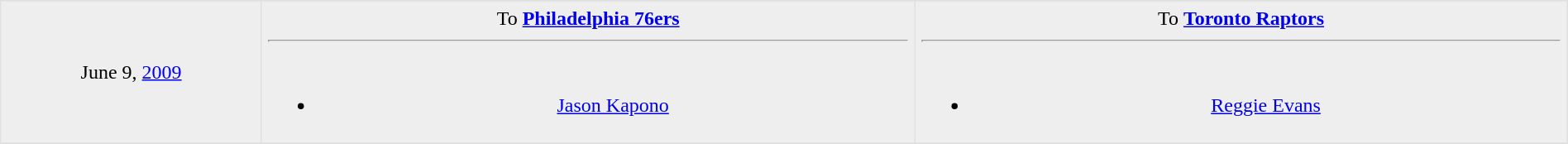<table border=1 style="border-collapse:collapse; text-align: center; width: 100%" bordercolor="#DFDFDF"  cellpadding="5">
<tr>
</tr>
<tr bgcolor="eeeeee">
<td style="width:12%">June 9, <a href='#'>2009</a></td>
<td style="width:30%" valign="top">To <strong><a href='#'>Philadelphia 76ers</a></strong><hr><br><ul><li><a href='#'>Jason Kapono</a></li></ul></td>
<td style="width:30%" valign="top">To <strong><a href='#'>Toronto Raptors</a></strong><hr><br><ul><li><a href='#'>Reggie Evans</a></li></ul></td>
</tr>
<tr>
</tr>
</table>
